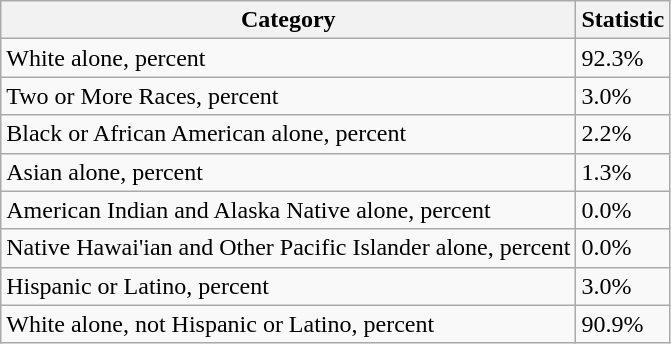<table class="wikitable mw-collapsible">
<tr>
<th>Category</th>
<th>Statistic</th>
</tr>
<tr>
<td>White alone, percent</td>
<td>92.3%</td>
</tr>
<tr>
<td>Two or More Races, percent</td>
<td>3.0%</td>
</tr>
<tr>
<td>Black or African American alone, percent</td>
<td>2.2%</td>
</tr>
<tr>
<td>Asian alone, percent</td>
<td>1.3%</td>
</tr>
<tr>
<td>American Indian and Alaska Native alone, percent</td>
<td>0.0%</td>
</tr>
<tr>
<td>Native Hawai'ian and Other Pacific Islander alone, percent</td>
<td>0.0%</td>
</tr>
<tr>
<td>Hispanic or Latino, percent</td>
<td>3.0%</td>
</tr>
<tr>
<td>White alone, not Hispanic or Latino, percent</td>
<td>90.9%</td>
</tr>
</table>
